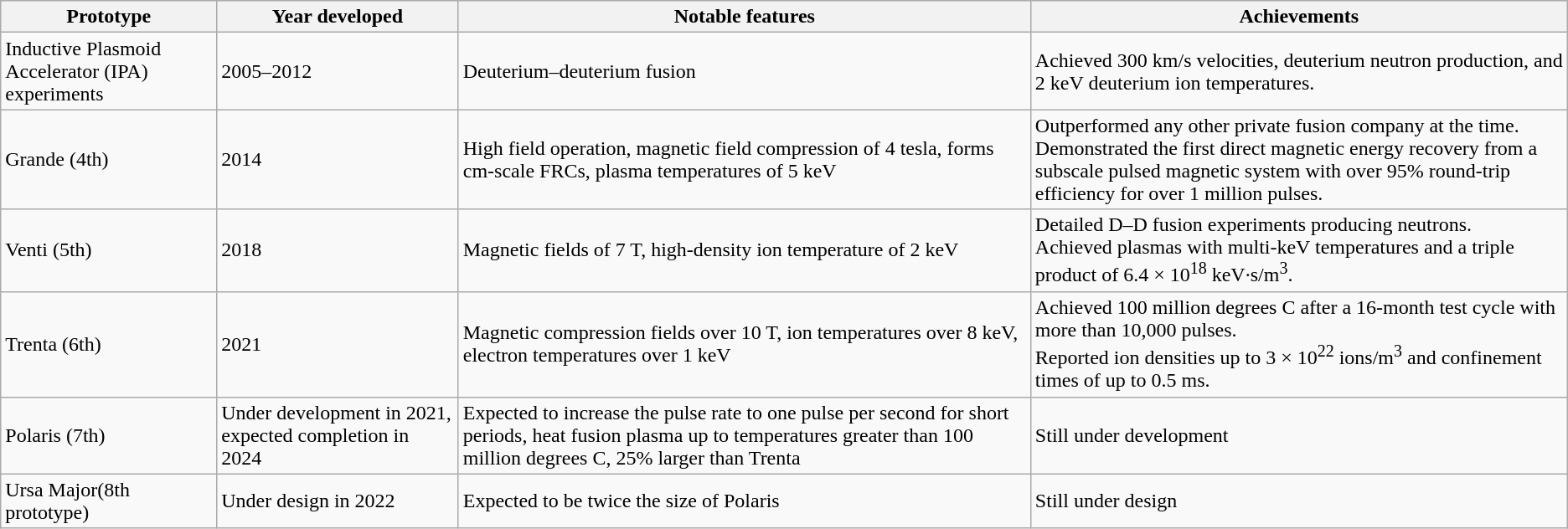<table class="wikitable">
<tr>
<th>Prototype</th>
<th>Year developed</th>
<th>Notable features</th>
<th>Achievements</th>
</tr>
<tr>
<td>Inductive Plasmoid Accelerator (IPA) experiments</td>
<td>2005–2012</td>
<td>Deuterium–deuterium fusion</td>
<td>Achieved 300 km/s velocities, deuterium neutron production, and 2 keV deuterium ion temperatures.</td>
</tr>
<tr>
<td>Grande (4th)</td>
<td>2014</td>
<td>High field operation, magnetic field compression of 4 tesla, forms cm-scale FRCs, plasma temperatures of 5 keV</td>
<td>Outperformed any other private fusion company at the time.<br>Demonstrated the first direct magnetic energy recovery from a subscale pulsed magnetic system with over 95% round-trip efficiency for over 1 million pulses.</td>
</tr>
<tr>
<td>Venti (5th)</td>
<td>2018</td>
<td>Magnetic fields of 7 T, high-density ion temperature of 2 keV</td>
<td>Detailed D–D fusion experiments producing neutrons.<br>Achieved plasmas with multi-keV temperatures and a triple product of 6.4 × 10<sup>18</sup> keV·s/m<sup>3</sup>.</td>
</tr>
<tr>
<td>Trenta (6th)</td>
<td>2021</td>
<td>Magnetic compression fields over 10 T, ion temperatures over 8 keV, electron temperatures over 1 keV</td>
<td>Achieved 100 million degrees C after a 16-month test cycle with more than 10,000 pulses.<br>Reported ion densities up to 3 × 10<sup>22</sup> ions/m<sup>3</sup> and confinement times of up to 0.5 ms.</td>
</tr>
<tr>
<td>Polaris (7th)</td>
<td>Under development in 2021, expected completion in 2024</td>
<td>Expected to increase the pulse rate to one pulse per second for short periods, heat fusion plasma up to temperatures greater than 100 million degrees C, 25% larger than Trenta</td>
<td>Still under development</td>
</tr>
<tr>
<td>Ursa Major(8th prototype)</td>
<td>Under design in 2022</td>
<td>Expected to be twice the size of Polaris</td>
<td>Still under design</td>
</tr>
</table>
